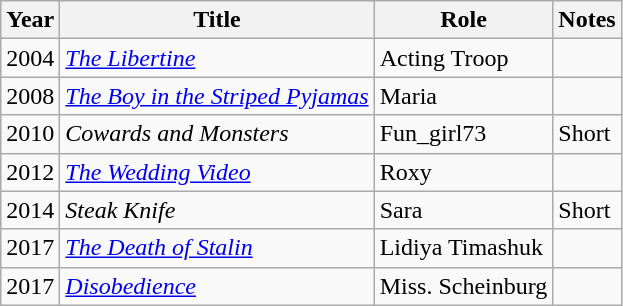<table class="wikitable">
<tr>
<th>Year</th>
<th>Title</th>
<th>Role</th>
<th>Notes</th>
</tr>
<tr>
<td>2004</td>
<td><em><a href='#'>The Libertine</a></em></td>
<td>Acting Troop</td>
<td></td>
</tr>
<tr>
<td>2008</td>
<td><em><a href='#'>The Boy in the Striped Pyjamas</a></em></td>
<td>Maria</td>
<td></td>
</tr>
<tr>
<td>2010</td>
<td><em>Cowards and Monsters</em></td>
<td>Fun_girl73</td>
<td>Short</td>
</tr>
<tr>
<td>2012</td>
<td><em><a href='#'>The Wedding Video</a></em></td>
<td>Roxy</td>
<td></td>
</tr>
<tr>
<td>2014</td>
<td><em>Steak Knife</em></td>
<td>Sara</td>
<td>Short</td>
</tr>
<tr>
<td>2017</td>
<td><em><a href='#'>The Death of Stalin</a></em></td>
<td>Lidiya Timashuk</td>
<td></td>
</tr>
<tr>
<td>2017</td>
<td><em><a href='#'>Disobedience</a></em></td>
<td>Miss. Scheinburg</td>
<td></td>
</tr>
</table>
